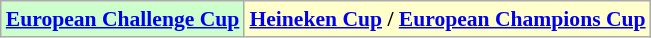<table class="wikitable" style="font-size:90%">
<tr>
<td style="text-align:center; background:#ccffcc;"><strong><a href='#'>European Challenge Cup</a></strong></td>
<td style="text-align:center; background:#ffffcc;"><strong><a href='#'>Heineken Cup</a> / <a href='#'>European Champions Cup</a></strong></td>
</tr>
</table>
